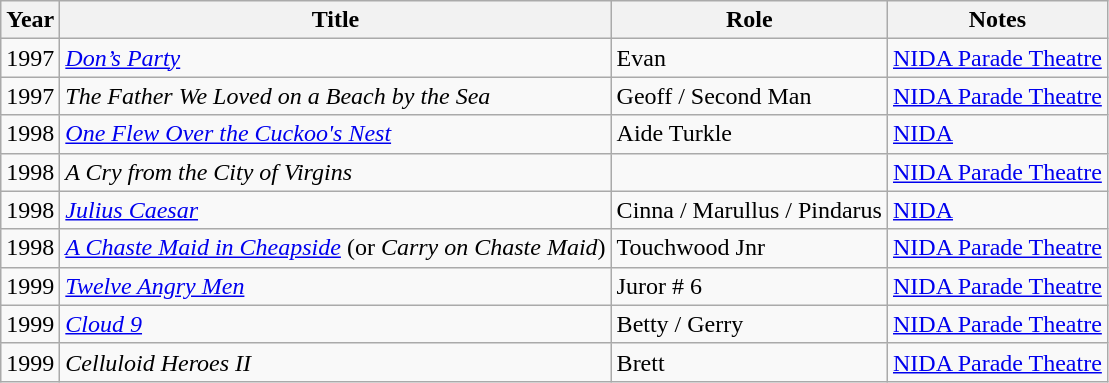<table class="wikitable plainrowheaders sortable">
<tr>
<th scope="col">Year</th>
<th scope="col">Title</th>
<th scope="col">Role</th>
<th class="unsortable">Notes</th>
</tr>
<tr>
<td>1997</td>
<td><em><a href='#'>Don’s Party</a></em></td>
<td>Evan</td>
<td><a href='#'>NIDA Parade Theatre</a></td>
</tr>
<tr>
<td>1997</td>
<td><em>The Father We Loved on a Beach by the Sea</em></td>
<td>Geoff / Second Man</td>
<td><a href='#'>NIDA Parade Theatre</a></td>
</tr>
<tr>
<td>1998</td>
<td><em><a href='#'>One Flew Over the Cuckoo's Nest</a></em></td>
<td>Aide Turkle</td>
<td><a href='#'>NIDA</a></td>
</tr>
<tr>
<td>1998</td>
<td><em>A Cry from the City of Virgins</em></td>
<td></td>
<td><a href='#'>NIDA Parade Theatre</a></td>
</tr>
<tr>
<td>1998</td>
<td><em><a href='#'>Julius Caesar</a></em></td>
<td>Cinna / Marullus / Pindarus</td>
<td><a href='#'>NIDA</a></td>
</tr>
<tr>
<td>1998</td>
<td><em><a href='#'>A Chaste Maid in Cheapside</a></em> (or <em>Carry on Chaste Maid</em>)</td>
<td>Touchwood Jnr</td>
<td><a href='#'>NIDA Parade Theatre</a></td>
</tr>
<tr>
<td>1999</td>
<td><em><a href='#'>Twelve Angry Men</a></em></td>
<td>Juror # 6</td>
<td><a href='#'>NIDA Parade Theatre</a></td>
</tr>
<tr>
<td>1999</td>
<td><em><a href='#'>Cloud 9</a></em></td>
<td>Betty / Gerry</td>
<td><a href='#'>NIDA Parade Theatre</a></td>
</tr>
<tr>
<td>1999</td>
<td><em>Celluloid Heroes II</em></td>
<td>Brett</td>
<td><a href='#'>NIDA Parade Theatre</a></td>
</tr>
</table>
